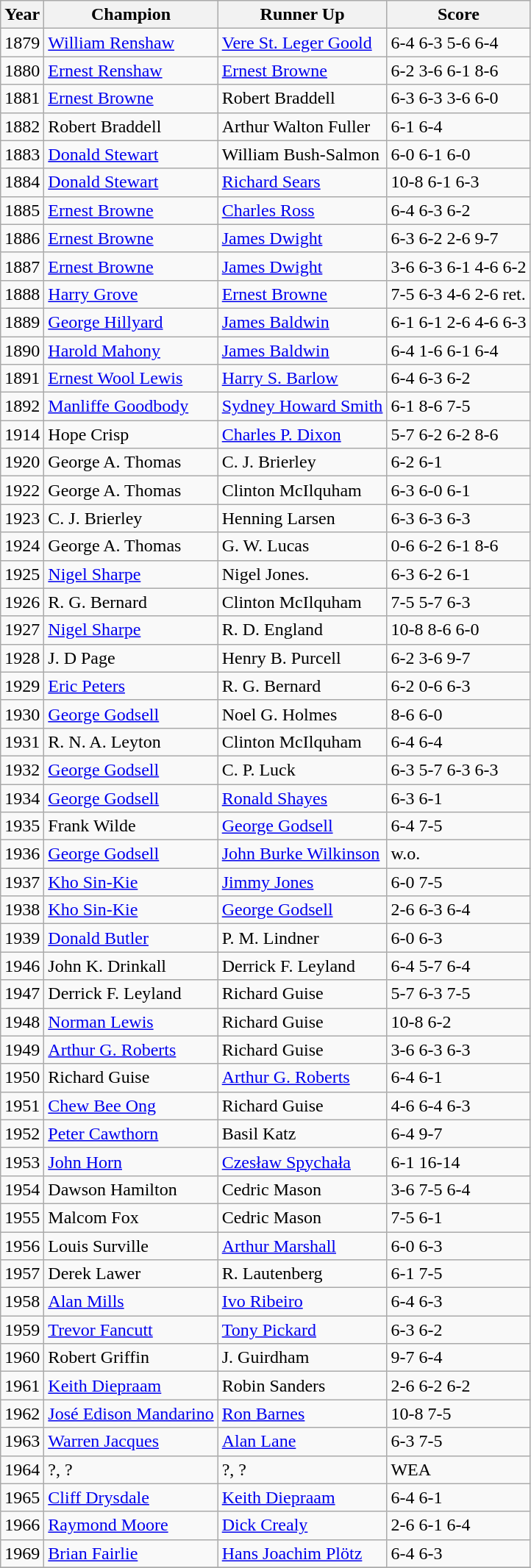<table class="wikitable sortable">
<tr>
<th>Year</th>
<th>Champion</th>
<th>Runner Up</th>
<th>Score</th>
</tr>
<tr>
<td>1879</td>
<td> <a href='#'>William Renshaw</a></td>
<td> <a href='#'>Vere St. Leger Goold</a></td>
<td>6-4 6-3 5-6 6-4</td>
</tr>
<tr>
<td>1880</td>
<td> <a href='#'>Ernest Renshaw</a></td>
<td> <a href='#'>Ernest Browne</a></td>
<td>6-2 3-6 6-1 8-6</td>
</tr>
<tr>
<td>1881</td>
<td> <a href='#'>Ernest Browne</a></td>
<td> Robert Braddell</td>
<td>6-3 6-3 3-6 6-0</td>
</tr>
<tr>
<td>1882</td>
<td> Robert Braddell</td>
<td> Arthur Walton Fuller</td>
<td>6-1 6-4</td>
</tr>
<tr>
<td>1883</td>
<td> <a href='#'>Donald Stewart</a></td>
<td> William Bush-Salmon</td>
<td>6-0 6-1 6-0</td>
</tr>
<tr>
<td>1884</td>
<td> <a href='#'>Donald Stewart</a></td>
<td> <a href='#'>Richard Sears</a></td>
<td>10-8 6-1 6-3</td>
</tr>
<tr>
<td>1885</td>
<td> <a href='#'>Ernest Browne</a></td>
<td> <a href='#'>Charles Ross</a></td>
<td>6-4 6-3 6-2</td>
</tr>
<tr>
<td>1886</td>
<td> <a href='#'>Ernest Browne</a></td>
<td> <a href='#'>James Dwight</a></td>
<td>6-3 6-2 2-6 9-7</td>
</tr>
<tr>
<td>1887</td>
<td> <a href='#'>Ernest Browne</a></td>
<td> <a href='#'>James Dwight</a></td>
<td>3-6 6-3 6-1 4-6 6-2</td>
</tr>
<tr>
<td>1888</td>
<td> <a href='#'>Harry Grove</a></td>
<td> <a href='#'>Ernest Browne</a></td>
<td>7-5 6-3 4-6 2-6 ret.</td>
</tr>
<tr>
<td>1889</td>
<td>  <a href='#'>George Hillyard</a></td>
<td> <a href='#'>James Baldwin</a></td>
<td>6-1 6-1 2-6 4-6 6-3</td>
</tr>
<tr>
<td>1890</td>
<td> <a href='#'>Harold Mahony</a></td>
<td> <a href='#'>James Baldwin</a></td>
<td>6-4 1-6 6-1 6-4</td>
</tr>
<tr>
<td>1891</td>
<td> <a href='#'>Ernest Wool Lewis</a></td>
<td> <a href='#'>Harry S. Barlow</a></td>
<td>6-4 6-3 6-2</td>
</tr>
<tr>
<td>1892</td>
<td> <a href='#'>Manliffe Goodbody</a></td>
<td> <a href='#'>Sydney Howard Smith</a></td>
<td>6-1 8-6 7-5</td>
</tr>
<tr>
<td>1914</td>
<td> Hope Crisp</td>
<td> <a href='#'>Charles P. Dixon</a></td>
<td>5-7 6-2 6-2 8-6</td>
</tr>
<tr>
<td>1920</td>
<td> George A. Thomas</td>
<td> C. J. Brierley</td>
<td>6-2 6-1</td>
</tr>
<tr>
<td>1922</td>
<td> George A. Thomas</td>
<td> Clinton McIlquham</td>
<td>6-3 6-0 6-1</td>
</tr>
<tr>
<td>1923</td>
<td> C. J. Brierley</td>
<td> Henning Larsen</td>
<td>6-3 6-3 6-3</td>
</tr>
<tr>
<td>1924</td>
<td> George A. Thomas</td>
<td> G. W. Lucas</td>
<td>0-6 6-2 6-1 8-6</td>
</tr>
<tr>
<td>1925</td>
<td> <a href='#'>Nigel Sharpe</a></td>
<td> Nigel Jones.</td>
<td>6-3 6-2 6-1</td>
</tr>
<tr>
<td>1926</td>
<td> R. G. Bernard</td>
<td> Clinton McIlquham</td>
<td>7-5 5-7 6-3</td>
</tr>
<tr>
<td>1927</td>
<td> <a href='#'>Nigel Sharpe</a></td>
<td> R. D. England</td>
<td>10-8 8-6 6-0</td>
</tr>
<tr>
<td>1928</td>
<td> J. D Page</td>
<td> Henry B. Purcell</td>
<td>6-2 3-6 9-7</td>
</tr>
<tr>
<td>1929</td>
<td> <a href='#'>Eric Peters</a></td>
<td> R. G. Bernard</td>
<td>6-2 0-6 6-3</td>
</tr>
<tr>
<td>1930</td>
<td> <a href='#'>George Godsell</a></td>
<td> Noel G. Holmes</td>
<td>8-6 6-0</td>
</tr>
<tr>
<td>1931</td>
<td> R. N. A. Leyton</td>
<td> Clinton McIlquham</td>
<td>6-4 6-4</td>
</tr>
<tr>
<td>1932</td>
<td> <a href='#'>George Godsell</a></td>
<td> C. P. Luck</td>
<td>6-3 5-7 6-3 6-3</td>
</tr>
<tr>
<td>1934</td>
<td> <a href='#'>George Godsell</a></td>
<td> <a href='#'>Ronald Shayes</a></td>
<td>6-3 6-1</td>
</tr>
<tr>
<td>1935</td>
<td> Frank Wilde</td>
<td> <a href='#'>George Godsell</a></td>
<td>6-4 7-5</td>
</tr>
<tr>
<td>1936</td>
<td> <a href='#'>George Godsell</a></td>
<td> <a href='#'>John Burke Wilkinson</a></td>
<td>w.o.</td>
</tr>
<tr>
<td>1937</td>
<td> <a href='#'>Kho Sin-Kie</a></td>
<td> <a href='#'>Jimmy Jones</a></td>
<td>6-0 7-5</td>
</tr>
<tr>
<td>1938</td>
<td>  <a href='#'>Kho Sin-Kie</a></td>
<td> <a href='#'>George Godsell</a></td>
<td>2-6 6-3 6-4</td>
</tr>
<tr>
<td>1939</td>
<td> <a href='#'>Donald Butler</a></td>
<td>P. M. Lindner</td>
<td>6-0 6-3</td>
</tr>
<tr>
<td>1946</td>
<td> John K. Drinkall</td>
<td> Derrick F. Leyland</td>
<td>6-4 5-7 6-4</td>
</tr>
<tr>
<td>1947</td>
<td> Derrick F. Leyland</td>
<td> Richard Guise</td>
<td>5-7 6-3 7-5</td>
</tr>
<tr>
<td>1948</td>
<td> <a href='#'>Norman Lewis</a></td>
<td> Richard Guise</td>
<td>10-8 6-2</td>
</tr>
<tr>
<td>1949</td>
<td> <a href='#'>Arthur G. Roberts</a></td>
<td> Richard Guise</td>
<td>3-6 6-3 6-3</td>
</tr>
<tr>
<td>1950</td>
<td> Richard Guise</td>
<td> <a href='#'>Arthur G. Roberts</a></td>
<td>6-4 6-1</td>
</tr>
<tr>
<td>1951</td>
<td>  <a href='#'>Chew Bee Ong</a></td>
<td> Richard Guise</td>
<td>4-6 6-4 6-3</td>
</tr>
<tr>
<td>1952</td>
<td> <a href='#'>Peter Cawthorn</a></td>
<td> Basil Katz</td>
<td>6-4 9-7</td>
</tr>
<tr>
<td>1953</td>
<td> <a href='#'>John Horn</a></td>
<td> <a href='#'>Czesław Spychała</a></td>
<td>6-1 16-14</td>
</tr>
<tr>
<td>1954</td>
<td> Dawson Hamilton</td>
<td> Cedric Mason</td>
<td>3-6 7-5 6-4</td>
</tr>
<tr>
<td>1955</td>
<td> Malcom Fox</td>
<td> Cedric Mason</td>
<td>7-5 6-1</td>
</tr>
<tr>
<td>1956</td>
<td> Louis Surville</td>
<td> <a href='#'>Arthur Marshall</a></td>
<td>6-0 6-3</td>
</tr>
<tr>
<td>1957</td>
<td> Derek Lawer</td>
<td> R. Lautenberg</td>
<td>6-1 7-5</td>
</tr>
<tr>
<td>1958</td>
<td> <a href='#'>Alan Mills</a></td>
<td> <a href='#'>Ivo Ribeiro</a></td>
<td>6-4 6-3</td>
</tr>
<tr>
<td>1959</td>
<td> <a href='#'>Trevor Fancutt</a></td>
<td> <a href='#'>Tony Pickard</a></td>
<td>6-3 6-2</td>
</tr>
<tr>
<td>1960</td>
<td> Robert Griffin</td>
<td> J. Guirdham</td>
<td>9-7 6-4</td>
</tr>
<tr>
<td>1961</td>
<td> <a href='#'>Keith Diepraam</a></td>
<td> Robin Sanders</td>
<td>2-6 6-2 6-2</td>
</tr>
<tr>
<td>1962</td>
<td> <a href='#'>José Edison Mandarino</a></td>
<td> <a href='#'>Ron Barnes</a></td>
<td>10-8 7-5</td>
</tr>
<tr>
<td>1963</td>
<td> <a href='#'>Warren Jacques</a></td>
<td> <a href='#'>Alan Lane</a></td>
<td>6-3 7-5</td>
</tr>
<tr>
<td>1964</td>
<td>?, ?</td>
<td>?, ?</td>
<td>WEA</td>
</tr>
<tr>
<td>1965</td>
<td> <a href='#'>Cliff Drysdale</a></td>
<td> <a href='#'>Keith Diepraam</a></td>
<td>6-4 6-1</td>
</tr>
<tr>
<td>1966</td>
<td> <a href='#'>Raymond Moore</a></td>
<td> <a href='#'>Dick Crealy</a></td>
<td>2-6 6-1 6-4</td>
</tr>
<tr>
<td>1969</td>
<td> <a href='#'>Brian Fairlie</a></td>
<td> <a href='#'>Hans Joachim Plötz</a></td>
<td>6-4 6-3</td>
</tr>
<tr>
</tr>
</table>
